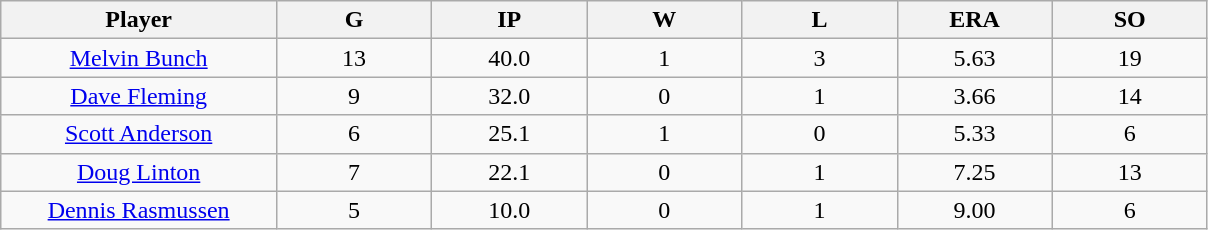<table class="wikitable sortable">
<tr>
<th bgcolor="#DDDDFF" width="16%">Player</th>
<th bgcolor="#DDDDFF" width="9%">G</th>
<th bgcolor="#DDDDFF" width="9%">IP</th>
<th bgcolor="#DDDDFF" width="9%">W</th>
<th bgcolor="#DDDDFF" width="9%">L</th>
<th bgcolor="#DDDDFF" width="9%">ERA</th>
<th bgcolor="#DDDDFF" width="9%">SO</th>
</tr>
<tr align="center">
<td><a href='#'>Melvin Bunch</a></td>
<td>13</td>
<td>40.0</td>
<td>1</td>
<td>3</td>
<td>5.63</td>
<td>19</td>
</tr>
<tr align=center>
<td><a href='#'>Dave Fleming</a></td>
<td>9</td>
<td>32.0</td>
<td>0</td>
<td>1</td>
<td>3.66</td>
<td>14</td>
</tr>
<tr align=center>
<td><a href='#'>Scott Anderson</a></td>
<td>6</td>
<td>25.1</td>
<td>1</td>
<td>0</td>
<td>5.33</td>
<td>6</td>
</tr>
<tr align=center>
<td><a href='#'>Doug Linton</a></td>
<td>7</td>
<td>22.1</td>
<td>0</td>
<td>1</td>
<td>7.25</td>
<td>13</td>
</tr>
<tr align=center>
<td><a href='#'>Dennis Rasmussen</a></td>
<td>5</td>
<td>10.0</td>
<td>0</td>
<td>1</td>
<td>9.00</td>
<td>6</td>
</tr>
</table>
